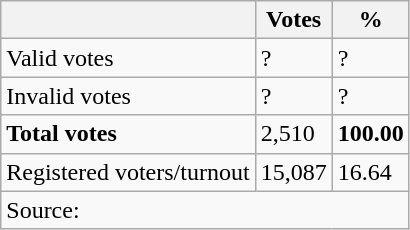<table class="wikitable">
<tr>
<th></th>
<th>Votes</th>
<th>%</th>
</tr>
<tr>
<td>Valid votes</td>
<td>?</td>
<td>?</td>
</tr>
<tr>
<td>Invalid votes</td>
<td>?</td>
<td>?</td>
</tr>
<tr>
<td><strong>Total votes</strong></td>
<td>2,510</td>
<td><strong>100.00</strong></td>
</tr>
<tr>
<td>Registered voters/turnout</td>
<td>15,087</td>
<td>16.64</td>
</tr>
<tr>
<td colspan="3">Source:</td>
</tr>
</table>
